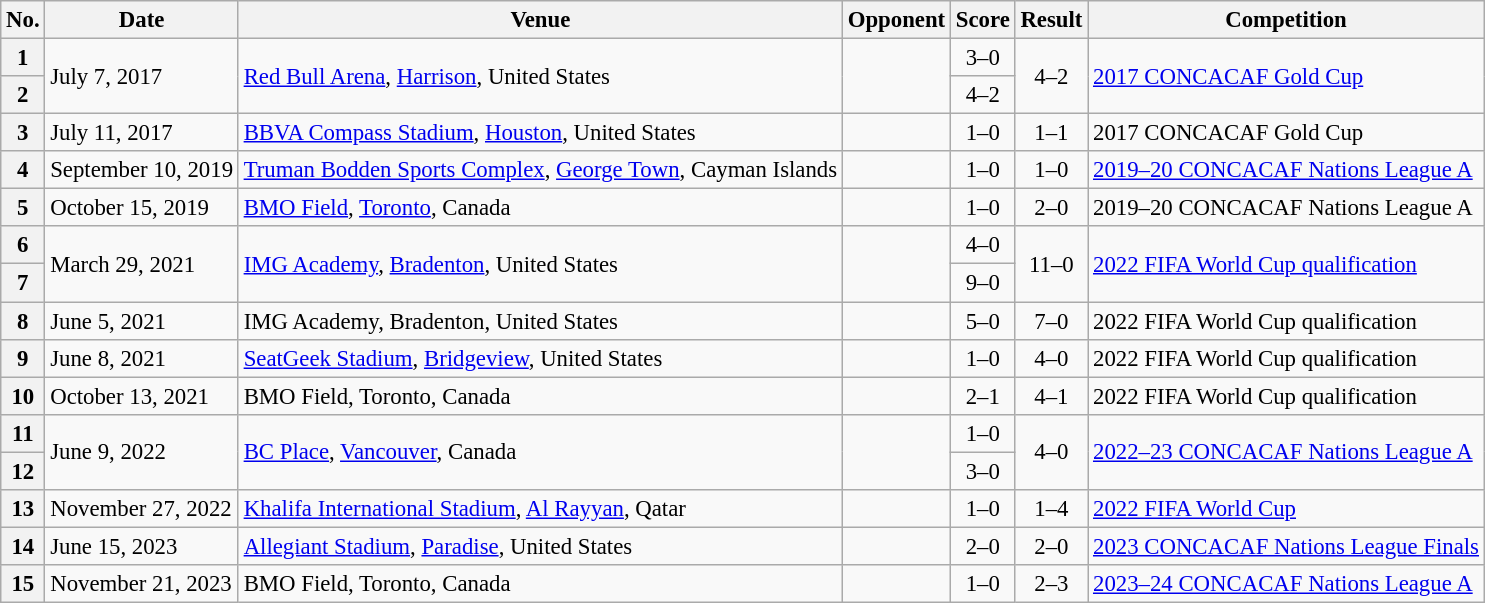<table class="wikitable"style=font-size:95%;">
<tr>
<th>No.</th>
<th>Date</th>
<th>Venue</th>
<th>Opponent</th>
<th>Score</th>
<th>Result</th>
<th>Competition</th>
</tr>
<tr>
<th>1</th>
<td rowspan="2">July 7, 2017</td>
<td rowspan="2"><a href='#'>Red Bull Arena</a>, <a href='#'>Harrison</a>, United States</td>
<td rowspan="2"></td>
<td align="center">3–0</td>
<td rowspan="2" align="center">4–2</td>
<td rowspan="2"><a href='#'>2017 CONCACAF Gold Cup</a></td>
</tr>
<tr>
<th>2</th>
<td align="center">4–2</td>
</tr>
<tr>
<th>3</th>
<td>July 11, 2017</td>
<td><a href='#'>BBVA Compass Stadium</a>, <a href='#'>Houston</a>, United States</td>
<td></td>
<td align="center">1–0</td>
<td align="center">1–1</td>
<td>2017 CONCACAF Gold Cup</td>
</tr>
<tr>
<th>4</th>
<td>September 10, 2019</td>
<td><a href='#'>Truman Bodden Sports Complex</a>, <a href='#'>George Town</a>, Cayman Islands</td>
<td></td>
<td align="center">1–0</td>
<td align="center">1–0</td>
<td><a href='#'>2019–20 CONCACAF Nations League A</a></td>
</tr>
<tr>
<th>5</th>
<td>October 15, 2019</td>
<td><a href='#'>BMO Field</a>, <a href='#'>Toronto</a>, Canada</td>
<td></td>
<td align="center">1–0</td>
<td align="center">2–0</td>
<td>2019–20 CONCACAF Nations League A</td>
</tr>
<tr>
<th>6</th>
<td rowspan="2">March 29, 2021</td>
<td rowspan="2"><a href='#'>IMG Academy</a>, <a href='#'>Bradenton</a>, United States</td>
<td rowspan="2"></td>
<td align="center">4–0</td>
<td rowspan="2" align="center">11–0</td>
<td rowspan="2"><a href='#'>2022 FIFA World Cup qualification</a></td>
</tr>
<tr>
<th>7</th>
<td align="center">9–0</td>
</tr>
<tr>
<th>8</th>
<td>June 5, 2021</td>
<td>IMG Academy, Bradenton, United States</td>
<td></td>
<td align="center">5–0</td>
<td align="center">7–0</td>
<td>2022 FIFA World Cup qualification</td>
</tr>
<tr>
<th>9</th>
<td>June 8, 2021</td>
<td><a href='#'>SeatGeek Stadium</a>, <a href='#'>Bridgeview</a>, United States</td>
<td></td>
<td align="center">1–0</td>
<td align="center">4–0</td>
<td>2022 FIFA World Cup qualification</td>
</tr>
<tr>
<th>10</th>
<td>October 13, 2021</td>
<td>BMO Field, Toronto, Canada</td>
<td></td>
<td align="center">2–1</td>
<td align="center">4–1</td>
<td>2022 FIFA World Cup qualification</td>
</tr>
<tr>
<th>11</th>
<td rowspan="2">June 9, 2022</td>
<td rowspan="2"><a href='#'>BC Place</a>, <a href='#'>Vancouver</a>, Canada</td>
<td rowspan="2"></td>
<td align="center">1–0</td>
<td rowspan="2" align="center">4–0</td>
<td rowspan="2"><a href='#'>2022–23 CONCACAF Nations League A</a></td>
</tr>
<tr>
<th>12</th>
<td align="center">3–0</td>
</tr>
<tr>
<th>13</th>
<td>November 27, 2022</td>
<td><a href='#'>Khalifa International Stadium</a>, <a href='#'>Al Rayyan</a>, Qatar</td>
<td></td>
<td align="center">1–0</td>
<td align="center">1–4</td>
<td><a href='#'>2022 FIFA World Cup</a></td>
</tr>
<tr>
<th>14</th>
<td>June 15, 2023</td>
<td><a href='#'>Allegiant Stadium</a>, <a href='#'>Paradise</a>, United States</td>
<td></td>
<td align="center">2–0</td>
<td align="center">2–0</td>
<td><a href='#'>2023 CONCACAF Nations League Finals</a></td>
</tr>
<tr>
<th>15</th>
<td>November 21, 2023</td>
<td>BMO Field, Toronto, Canada</td>
<td></td>
<td align="center">1–0</td>
<td align="center">2–3</td>
<td><a href='#'>2023–24 CONCACAF Nations League A</a></td>
</tr>
</table>
